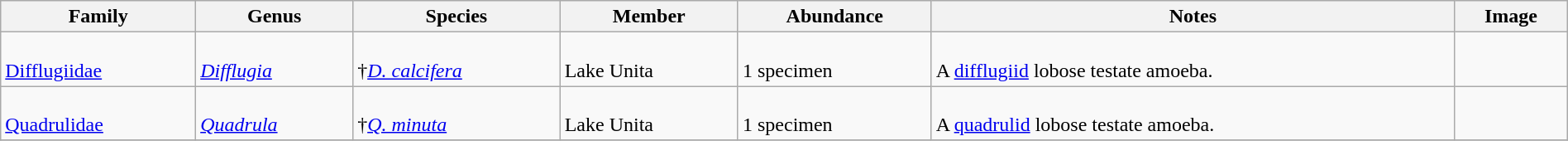<table class="wikitable" style="margin:auto;width:100%;">
<tr>
<th>Family</th>
<th>Genus</th>
<th>Species</th>
<th>Member</th>
<th>Abundance</th>
<th>Notes</th>
<th>Image</th>
</tr>
<tr>
<td><br><a href='#'>Difflugiidae</a></td>
<td><br><em><a href='#'>Difflugia</a></em></td>
<td><br>†<em><a href='#'>D. calcifera</a></em> </td>
<td><br>Lake Unita</td>
<td><br>1 specimen</td>
<td><br>A <a href='#'>difflugiid</a> lobose testate amoeba.</td>
<td><br></td>
</tr>
<tr>
<td><br><a href='#'>Quadrulidae</a></td>
<td><br><em><a href='#'>Quadrula</a></em></td>
<td><br>†<em><a href='#'>Q. minuta</a></em> </td>
<td><br>Lake Unita</td>
<td><br>1 specimen</td>
<td><br>A <a href='#'>quadrulid</a> lobose testate amoeba.</td>
<td><br></td>
</tr>
<tr>
</tr>
</table>
